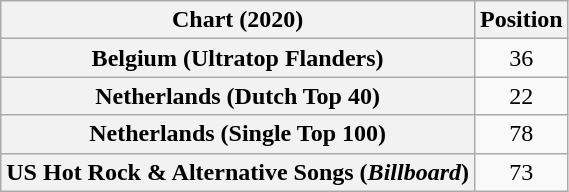<table class="wikitable sortable plainrowheaders" style="text-align:center">
<tr>
<th scope="col">Chart (2020)</th>
<th scope="col">Position</th>
</tr>
<tr>
<th scope="row">Belgium (Ultratop Flanders)</th>
<td>36</td>
</tr>
<tr>
<th scope="row">Netherlands (Dutch Top 40)</th>
<td>22</td>
</tr>
<tr>
<th scope="row">Netherlands (Single Top 100)</th>
<td>78</td>
</tr>
<tr>
<th scope="row">US Hot Rock & Alternative Songs (<em>Billboard</em>)</th>
<td>73</td>
</tr>
</table>
